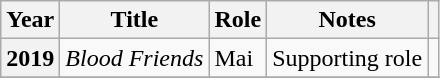<table class="wikitable plainrowheaders sortable">
<tr>
<th scope="col">Year</th>
<th scope="col">Title</th>
<th scope="col">Role</th>
<th scope="col">Notes</th>
<th scope="col" class="unsortable"></th>
</tr>
<tr>
<th scope="row">2019</th>
<td><em>Blood Friends</em></td>
<td>Mai</td>
<td>Supporting role</td>
<td style="text-align:center"></td>
</tr>
<tr>
</tr>
</table>
